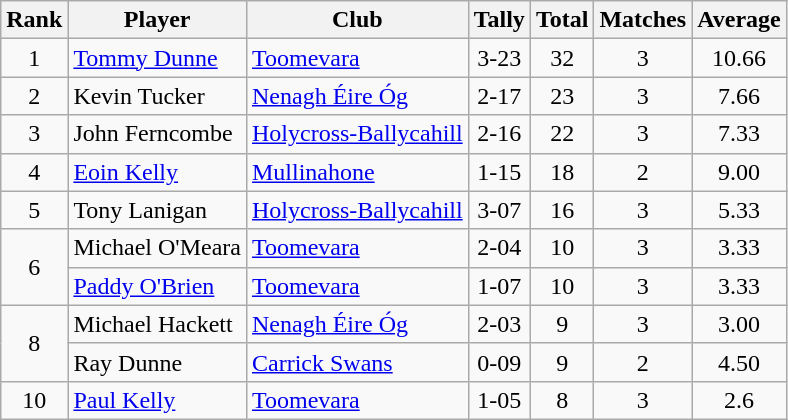<table class="wikitable">
<tr>
<th>Rank</th>
<th>Player</th>
<th>Club</th>
<th>Tally</th>
<th>Total</th>
<th>Matches</th>
<th>Average</th>
</tr>
<tr>
<td rowspan="1" style="text-align:center;">1</td>
<td><a href='#'>Tommy Dunne</a></td>
<td><a href='#'>Toomevara</a></td>
<td align=center>3-23</td>
<td align=center>32</td>
<td align=center>3</td>
<td align=center>10.66</td>
</tr>
<tr>
<td rowspan="1" style="text-align:center;">2</td>
<td>Kevin Tucker</td>
<td><a href='#'>Nenagh Éire Óg</a></td>
<td align=center>2-17</td>
<td align=center>23</td>
<td align=center>3</td>
<td align=center>7.66</td>
</tr>
<tr>
<td rowspan="1" style="text-align:center;">3</td>
<td>John Ferncombe</td>
<td><a href='#'>Holycross-Ballycahill</a></td>
<td align=center>2-16</td>
<td align=center>22</td>
<td align=center>3</td>
<td align=center>7.33</td>
</tr>
<tr>
<td rowspan="1" style="text-align:center;">4</td>
<td><a href='#'>Eoin Kelly</a></td>
<td><a href='#'>Mullinahone</a></td>
<td align=center>1-15</td>
<td align=center>18</td>
<td align=center>2</td>
<td align=center>9.00</td>
</tr>
<tr>
<td rowspan="1" style="text-align:center;">5</td>
<td>Tony Lanigan</td>
<td><a href='#'>Holycross-Ballycahill</a></td>
<td align=center>3-07</td>
<td align=center>16</td>
<td align=center>3</td>
<td align=center>5.33</td>
</tr>
<tr>
<td rowspan="2" style="text-align:center;">6</td>
<td>Michael O'Meara</td>
<td><a href='#'>Toomevara</a></td>
<td align=center>2-04</td>
<td align=center>10</td>
<td align=center>3</td>
<td align=center>3.33</td>
</tr>
<tr>
<td><a href='#'>Paddy O'Brien</a></td>
<td><a href='#'>Toomevara</a></td>
<td align=center>1-07</td>
<td align=center>10</td>
<td align=center>3</td>
<td align=center>3.33</td>
</tr>
<tr>
<td rowspan="2" style="text-align:center;">8</td>
<td>Michael Hackett</td>
<td><a href='#'>Nenagh Éire Óg</a></td>
<td align=center>2-03</td>
<td align=center>9</td>
<td align=center>3</td>
<td align=center>3.00</td>
</tr>
<tr>
<td>Ray Dunne</td>
<td><a href='#'>Carrick Swans</a></td>
<td align=center>0-09</td>
<td align=center>9</td>
<td align=center>2</td>
<td align=center>4.50</td>
</tr>
<tr>
<td rowspan="1" style="text-align:center;">10</td>
<td><a href='#'>Paul Kelly</a></td>
<td><a href='#'>Toomevara</a></td>
<td align=center>1-05</td>
<td align=center>8</td>
<td align=center>3</td>
<td align=center>2.6</td>
</tr>
</table>
